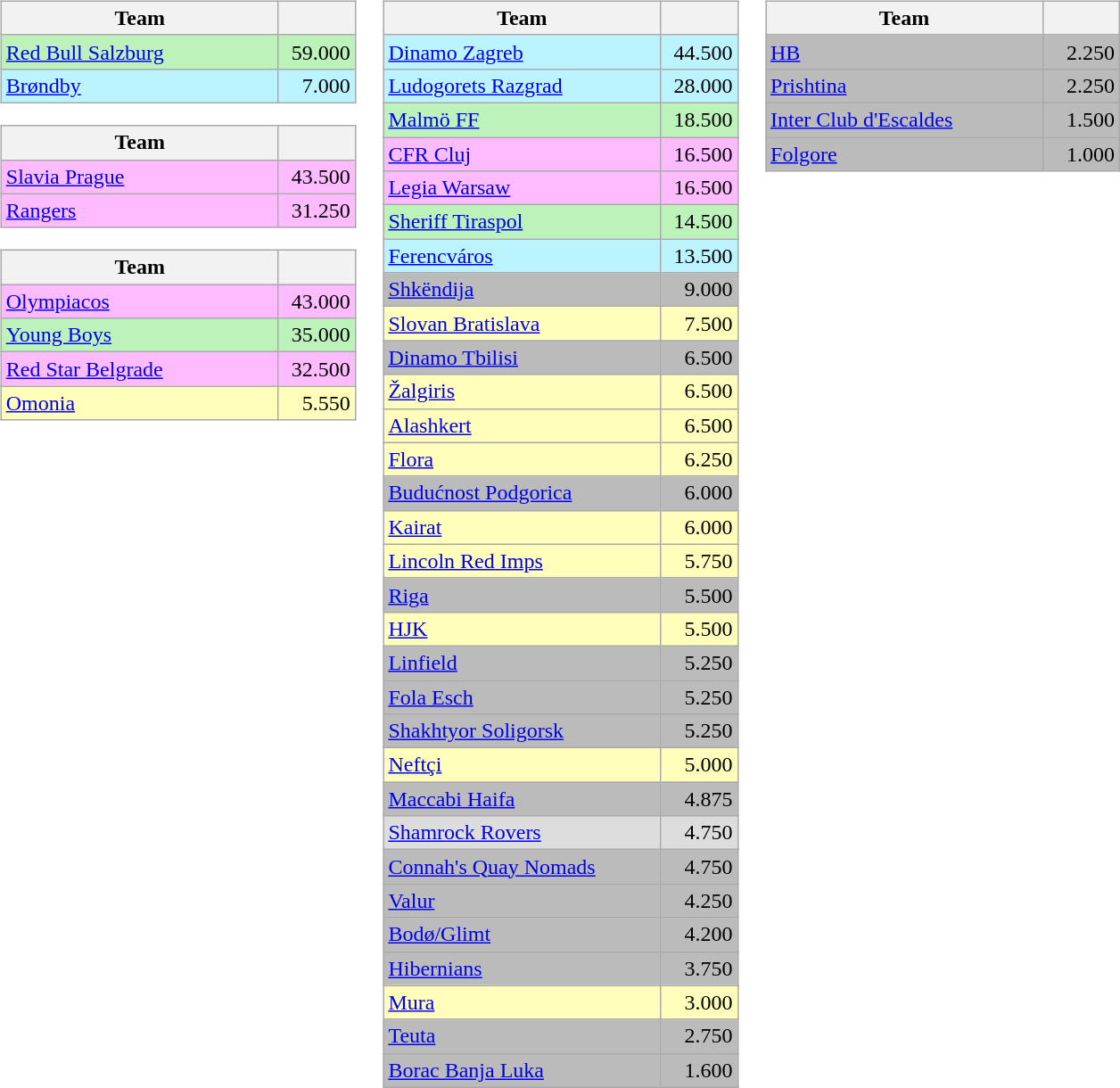<table>
<tr valign=top>
<td><br><table class="wikitable">
<tr>
<th width=200>Team</th>
<th width=50></th>
</tr>
<tr bgcolor=#BBF3BB>
<td> <a href='#'>Red Bull Salzburg</a></td>
<td align=right>59.000</td>
</tr>
<tr bgcolor=#BBF3FF>
<td> <a href='#'>Brøndby</a></td>
<td align=right>7.000</td>
</tr>
</table>
<table class="wikitable">
<tr>
<th width=200>Team</th>
<th width=50></th>
</tr>
<tr bgcolor=#FFBBFF>
<td> <a href='#'>Slavia Prague</a></td>
<td align=right>43.500</td>
</tr>
<tr bgcolor=#FFBBFF>
<td> <a href='#'>Rangers</a></td>
<td align=right>31.250</td>
</tr>
</table>
<table class="wikitable">
<tr>
<th width=200>Team</th>
<th width=50></th>
</tr>
<tr bgcolor=#FFBBFF>
<td> <a href='#'>Olympiacos</a></td>
<td align=right>43.000</td>
</tr>
<tr bgcolor=#BBF3BB>
<td> <a href='#'>Young Boys</a></td>
<td align=right>35.000</td>
</tr>
<tr bgcolor=#FFBBFF>
<td> <a href='#'>Red Star Belgrade</a></td>
<td align=right>32.500</td>
</tr>
<tr bgcolor=#FFFFBB>
<td> <a href='#'>Omonia</a></td>
<td align=right>5.550</td>
</tr>
</table>
</td>
<td><br><table class="wikitable">
<tr>
<th width=200>Team</th>
<th width=50></th>
</tr>
<tr bgcolor=#BBF3FF>
<td> <a href='#'>Dinamo Zagreb</a></td>
<td align=right>44.500</td>
</tr>
<tr bgcolor=#BBF3FF>
<td> <a href='#'>Ludogorets Razgrad</a></td>
<td align=right>28.000</td>
</tr>
<tr bgcolor=#BBF3BB>
<td> <a href='#'>Malmö FF</a></td>
<td align=right>18.500</td>
</tr>
<tr bgcolor=#FFBBFF>
<td> <a href='#'>CFR Cluj</a></td>
<td align=right>16.500</td>
</tr>
<tr bgcolor=#FFBBFF>
<td> <a href='#'>Legia Warsaw</a></td>
<td align=right>16.500</td>
</tr>
<tr bgcolor=#BBF3BB>
<td> <a href='#'>Sheriff Tiraspol</a></td>
<td align=right>14.500</td>
</tr>
<tr bgcolor=#BBF3FF>
<td> <a href='#'>Ferencváros</a></td>
<td align=right>13.500</td>
</tr>
<tr bgcolor=#BBBBBB>
<td> <a href='#'>Shkëndija</a></td>
<td align=right>9.000</td>
</tr>
<tr bgcolor=#FFFFBB>
<td> <a href='#'>Slovan Bratislava</a></td>
<td align=right>7.500</td>
</tr>
<tr bgcolor=#BBBBBB>
<td> <a href='#'>Dinamo Tbilisi</a></td>
<td align=right>6.500</td>
</tr>
<tr bgcolor=#FFFFBB>
<td> <a href='#'>Žalgiris</a></td>
<td align=right>6.500</td>
</tr>
<tr bgcolor=#FFFFBB>
<td> <a href='#'>Alashkert</a></td>
<td align=right>6.500</td>
</tr>
<tr bgcolor=#FFFFBB>
<td> <a href='#'>Flora</a></td>
<td align=right>6.250</td>
</tr>
<tr bgcolor=#BBBBBB>
<td> <a href='#'>Budućnost Podgorica</a></td>
<td align=right>6.000</td>
</tr>
<tr bgcolor=#FFFFBB>
<td> <a href='#'>Kairat</a></td>
<td align=right>6.000</td>
</tr>
<tr bgcolor=#FFFFBB>
<td> <a href='#'>Lincoln Red Imps</a></td>
<td align=right>5.750</td>
</tr>
<tr bgcolor=#BBBBBB>
<td> <a href='#'>Riga</a></td>
<td align=right>5.500</td>
</tr>
<tr bgcolor=#FFFFBB>
<td> <a href='#'>HJK</a></td>
<td align=right>5.500</td>
</tr>
<tr bgcolor=#BBBBBB>
<td> <a href='#'>Linfield</a></td>
<td align=right>5.250</td>
</tr>
<tr bgcolor=#BBBBBB>
<td> <a href='#'>Fola Esch</a></td>
<td align=right>5.250</td>
</tr>
<tr bgcolor=#BBBBBB>
<td> <a href='#'>Shakhtyor Soligorsk</a></td>
<td align=right>5.250</td>
</tr>
<tr bgcolor=#FFFFBB>
<td> <a href='#'>Neftçi</a></td>
<td align=right>5.000</td>
</tr>
<tr bgcolor=#BBBBBB>
<td> <a href='#'>Maccabi Haifa</a></td>
<td align=right>4.875</td>
</tr>
<tr bgcolor=#DDDDDD>
<td> <a href='#'>Shamrock Rovers</a></td>
<td align=right>4.750</td>
</tr>
<tr bgcolor=#BBBBBB>
<td> <a href='#'>Connah's Quay Nomads</a></td>
<td align=right>4.750</td>
</tr>
<tr bgcolor=#BBBBBB>
<td> <a href='#'>Valur</a></td>
<td align=right>4.250</td>
</tr>
<tr bgcolor=#BBBBBB>
<td> <a href='#'>Bodø/Glimt</a></td>
<td align=right>4.200</td>
</tr>
<tr bgcolor=#BBBBBB>
<td> <a href='#'>Hibernians</a></td>
<td align=right>3.750</td>
</tr>
<tr bgcolor=#FFFFBB>
<td> <a href='#'>Mura</a></td>
<td align=right>3.000</td>
</tr>
<tr bgcolor=#BBBBBB>
<td> <a href='#'>Teuta</a></td>
<td align=right>2.750</td>
</tr>
<tr bgcolor=#BBBBBB>
<td> <a href='#'>Borac Banja Luka</a></td>
<td align=right>1.600</td>
</tr>
</table>
</td>
<td><br><table class="wikitable">
<tr>
<th width=200>Team</th>
<th width=50></th>
</tr>
<tr bgcolor=#BBBBBB>
<td> <a href='#'>HB</a></td>
<td align=right>2.250</td>
</tr>
<tr bgcolor=#BBBBBB>
<td> <a href='#'>Prishtina</a></td>
<td align=right>2.250</td>
</tr>
<tr bgcolor=#BBBBBB>
<td> <a href='#'>Inter Club d'Escaldes</a></td>
<td align=right>1.500</td>
</tr>
<tr bgcolor=#BBBBBB>
<td> <a href='#'>Folgore</a></td>
<td align=right>1.000</td>
</tr>
</table>
</td>
</tr>
</table>
